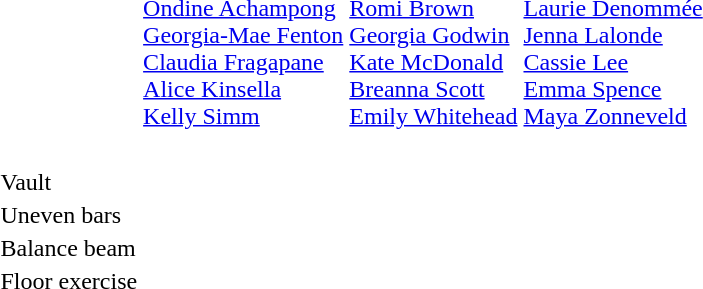<table>
<tr>
<td><br></td>
<td><br><a href='#'>Ondine Achampong</a><br><a href='#'>Georgia-Mae Fenton</a><br><a href='#'>Claudia Fragapane</a><br><a href='#'>Alice Kinsella</a><br><a href='#'>Kelly Simm</a></td>
<td><br><a href='#'>Romi Brown</a><br><a href='#'>Georgia Godwin</a><br><a href='#'>Kate McDonald</a><br><a href='#'>Breanna Scott</a><br><a href='#'>Emily Whitehead</a></td>
<td><br><a href='#'>Laurie Denommée</a><br><a href='#'>Jenna Lalonde</a><br><a href='#'>Cassie Lee</a><br><a href='#'>Emma Spence</a><br><a href='#'>Maya Zonneveld</a></td>
</tr>
<tr>
<td><br></td>
<td></td>
<td></td>
<td></td>
</tr>
<tr>
<td>Vault<br></td>
<td></td>
<td></td>
<td></td>
</tr>
<tr>
<td>Uneven bars<br></td>
<td></td>
<td></td>
<td></td>
</tr>
<tr>
<td>Balance beam<br></td>
<td></td>
<td></td>
<td></td>
</tr>
<tr>
<td>Floor exercise<br></td>
<td></td>
<td></td>
<td></td>
</tr>
</table>
